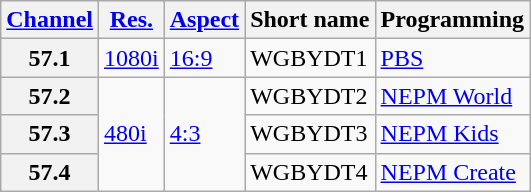<table class="wikitable">
<tr>
<th><a href='#'>Channel</a></th>
<th><a href='#'>Res.</a></th>
<th><a href='#'>Aspect</a></th>
<th>Short name</th>
<th>Programming</th>
</tr>
<tr>
<th scope = "row">57.1</th>
<td><a href='#'>1080i</a></td>
<td><a href='#'>16:9</a></td>
<td>WGBYDT1</td>
<td><a href='#'>PBS</a></td>
</tr>
<tr>
<th scope = "row">57.2</th>
<td rowspan=3><a href='#'>480i</a></td>
<td rowspan=3><a href='#'>4:3</a></td>
<td>WGBYDT2</td>
<td><a href='#'>NEPM World</a></td>
</tr>
<tr>
<th scope = "row">57.3</th>
<td>WGBYDT3</td>
<td><a href='#'>NEPM Kids</a></td>
</tr>
<tr>
<th scope = "row">57.4</th>
<td>WGBYDT4</td>
<td><a href='#'>NEPM Create</a></td>
</tr>
</table>
